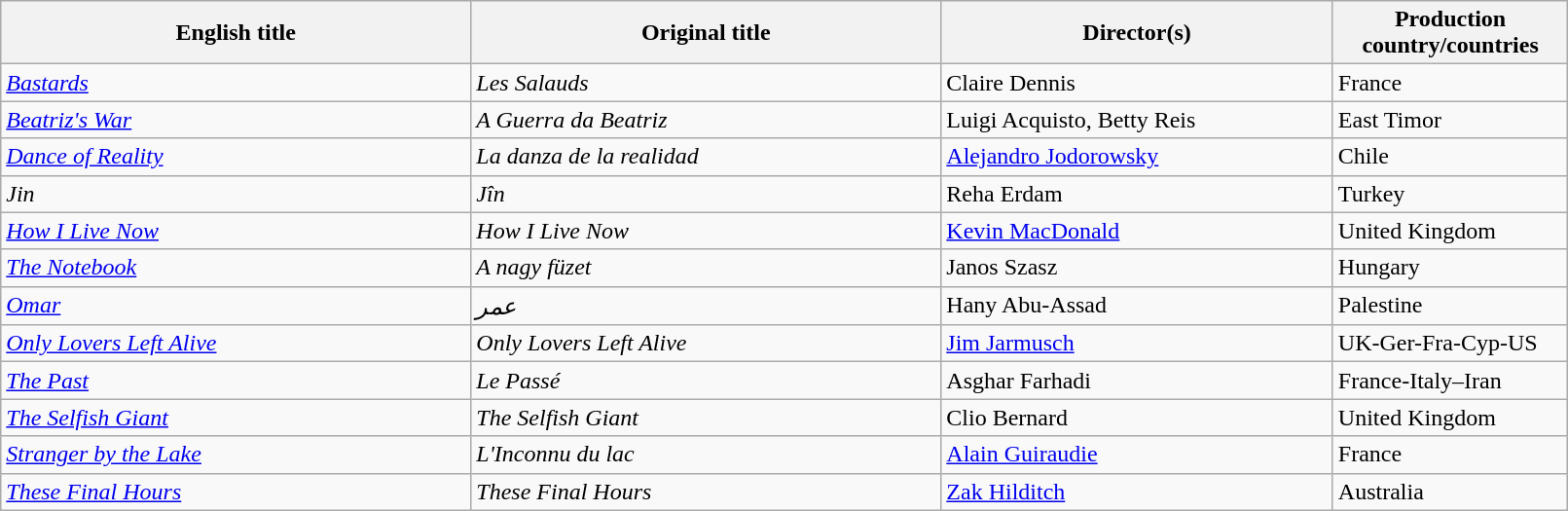<table class="sortable wikitable" width="85%" cellpadding="5">
<tr>
<th width="30%">English title</th>
<th width="30%">Original title</th>
<th width="25%">Director(s)</th>
<th width="15%">Production country/countries</th>
</tr>
<tr>
<td><em><a href='#'>Bastards</a></em></td>
<td><em>Les Salauds</em></td>
<td>Claire Dennis</td>
<td>France</td>
</tr>
<tr>
<td><em><a href='#'>Beatriz's War</a></em></td>
<td><em>A Guerra da Beatriz</em></td>
<td>Luigi Acquisto, Betty Reis</td>
<td>East Timor</td>
</tr>
<tr>
<td><em><a href='#'>Dance of Reality</a></em></td>
<td><em>La danza de la realidad</em></td>
<td><a href='#'>Alejandro Jodorowsky</a></td>
<td>Chile</td>
</tr>
<tr -style="background:#FFDEAD;">
<td><em>Jin</em></td>
<td><em>Jîn</em></td>
<td>Reha Erdam</td>
<td>Turkey</td>
</tr>
<tr>
<td><em><a href='#'>How I Live Now</a></em></td>
<td><em>How I Live Now</em></td>
<td><a href='#'>Kevin MacDonald</a></td>
<td>United Kingdom</td>
</tr>
<tr>
<td><em><a href='#'>The Notebook</a></em></td>
<td><em>A nagy füzet</em></td>
<td>Janos Szasz</td>
<td>Hungary</td>
</tr>
<tr>
<td><em><a href='#'>Omar</a></em></td>
<td><em>عمر</em></td>
<td>Hany Abu-Assad</td>
<td>Palestine</td>
</tr>
<tr>
<td><em><a href='#'>Only Lovers Left Alive</a></em></td>
<td><em>Only Lovers Left Alive</em></td>
<td><a href='#'>Jim Jarmusch</a></td>
<td>UK-Ger-Fra-Cyp-US</td>
</tr>
<tr>
<td><em><a href='#'>The Past</a></em></td>
<td><em>Le Passé</em></td>
<td>Asghar Farhadi</td>
<td>France-Italy–Iran</td>
</tr>
<tr>
<td><em><a href='#'>The Selfish Giant</a></em></td>
<td><em>The Selfish Giant</em></td>
<td>Clio Bernard</td>
<td>United Kingdom</td>
</tr>
<tr>
<td><em><a href='#'>Stranger by the Lake</a></em></td>
<td><em>L'Inconnu du lac</em></td>
<td><a href='#'>Alain Guiraudie</a></td>
<td>France</td>
</tr>
<tr>
<td><em><a href='#'>These Final Hours</a></em></td>
<td><em>These Final Hours</em></td>
<td><a href='#'>Zak Hilditch</a></td>
<td>Australia</td>
</tr>
</table>
